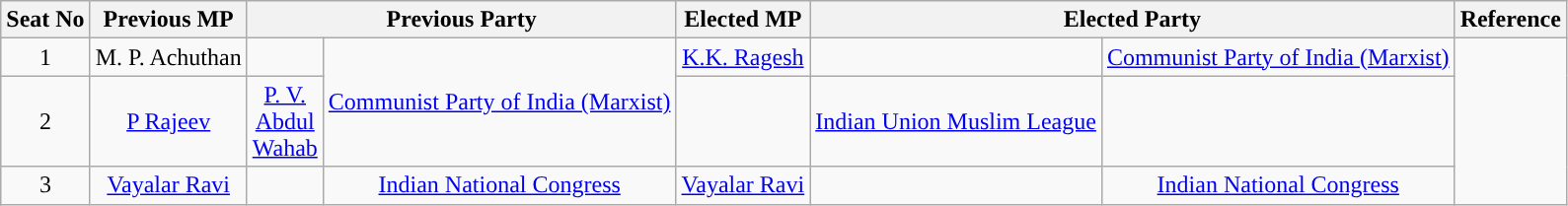<table class="wikitable">
<tr>
<th>Seat No</th>
<th>Previous MP</th>
<th colspan=2>Previous Party</th>
<th>Elected MP</th>
<th colspan=2>Elected Party</th>
<th>Reference</th>
</tr>
<tr style="text-align:center;">
<td>1</td>
<td>M. P. Achuthan</td>
<td width="1px"></td>
<td rowspan="2"><a href='#'>Communist Party of India (Marxist)</a></td>
<td><a href='#'>K.K. Ragesh</a></td>
<td></td>
<td><a href='#'>Communist Party of India (Marxist)</a></td>
<td rowspan=3></td>
</tr>
<tr style="text-align:center;">
<td>2</td>
<td><a href='#'>P Rajeev</a></td>
<td><a href='#'>P. V. Abdul Wahab</a></td>
<td></td>
<td><a href='#'>Indian Union Muslim League</a></td>
</tr>
<tr style="text-align:center;">
<td>3</td>
<td><a href='#'>Vayalar Ravi</a></td>
<td></td>
<td><a href='#'>Indian National Congress</a></td>
<td><a href='#'>Vayalar Ravi</a></td>
<td></td>
<td><a href='#'>Indian National Congress</a></td>
</tr>
</table>
